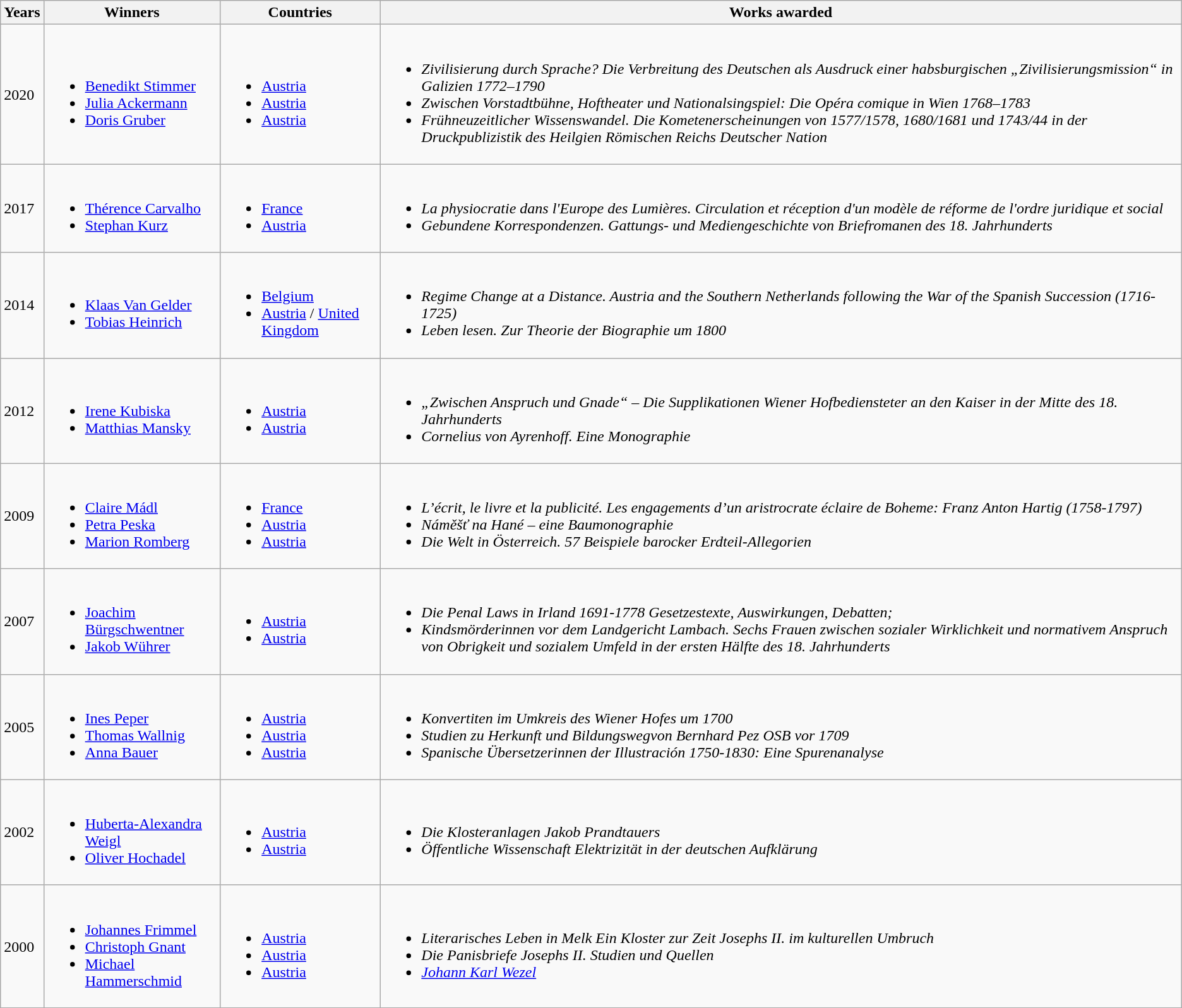<table class="wikitable">
<tr>
<th>Years</th>
<th>Winners</th>
<th>Countries</th>
<th>Works awarded</th>
</tr>
<tr>
<td>2020</td>
<td><br><ul><li><a href='#'>Benedikt Stimmer</a></li><li><a href='#'>Julia Ackermann</a></li><li><a href='#'>Doris Gruber</a></li></ul></td>
<td><br><ul><li> <a href='#'>Austria</a></li><li> <a href='#'>Austria</a></li><li> <a href='#'>Austria</a></li></ul></td>
<td><br><ul><li><em>Zivilisierung durch Sprache? Die Verbreitung des Deutschen als Ausdruck einer habsburgischen „Zivilisierungsmission“ in Galizien 1772–1790</em></li><li><em>Zwischen Vorstadtbühne, Hoftheater und Nationalsingspiel: Die Opéra comique in Wien 1768–1783</em></li><li><em>Frühneuzeitlicher Wissenswandel. Die Kometenerscheinungen von 1577/1578, 1680/1681 und 1743/44 in der Druckpublizistik des Heilgien Römischen Reichs Deutscher Nation</em></li></ul></td>
</tr>
<tr>
<td>2017</td>
<td><br><ul><li><a href='#'>Thérence Carvalho</a></li><li><a href='#'>Stephan Kurz</a></li></ul></td>
<td><br><ul><li> <a href='#'>France</a></li><li> <a href='#'>Austria</a></li></ul></td>
<td><br><ul><li><em>La physiocratie dans l'Europe des Lumières. Circulation et réception d'un modèle de réforme de l'ordre juridique et social</em></li><li><em>Gebundene Korrespondenzen. Gattungs- und Mediengeschichte von Briefromanen des 18. Jahrhunderts</em></li></ul></td>
</tr>
<tr>
<td>2014</td>
<td><br><ul><li><a href='#'>Klaas Van Gelder</a></li><li><a href='#'>Tobias Heinrich</a></li></ul></td>
<td><br><ul><li> <a href='#'>Belgium</a></li><li> <a href='#'>Austria</a> /  <a href='#'>United Kingdom</a></li></ul></td>
<td><br><ul><li><em>Regime Change at a Distance. Austria and the Southern Netherlands following the War of the Spanish Succession (1716-1725)</em></li><li><em>Leben lesen. Zur Theorie der Biographie um 1800</em></li></ul></td>
</tr>
<tr>
<td>2012</td>
<td><br><ul><li><a href='#'>Irene Kubiska</a></li><li><a href='#'>Matthias Mansky</a></li></ul></td>
<td><br><ul><li> <a href='#'>Austria</a></li><li> <a href='#'>Austria</a></li></ul></td>
<td><br><ul><li><em>„Zwischen Anspruch und Gnade“ – Die Supplikationen Wiener Hofbediensteter an den Kaiser in der Mitte des 18. Jahrhunderts</em></li><li><em>Cornelius von Ayrenhoff. Eine Monographie</em></li></ul></td>
</tr>
<tr>
<td>2009</td>
<td><br><ul><li><a href='#'>Claire Mádl</a></li><li><a href='#'>Petra Peska</a></li><li><a href='#'>Marion Romberg</a></li></ul></td>
<td><br><ul><li> <a href='#'>France</a></li><li> <a href='#'>Austria</a></li><li> <a href='#'>Austria</a></li></ul></td>
<td><br><ul><li><em>L’écrit, le livre et la publicité. Les engagements d’un aristrocrate éclaire de Boheme: Franz Anton Hartig (1758-1797)</em></li><li><em>Náměšť na Hané – eine Baumonographie</em></li><li><em>Die Welt in Österreich. 57 Beispiele barocker Erdteil-Allegorien</em></li></ul></td>
</tr>
<tr>
<td>2007</td>
<td><br><ul><li><a href='#'>Joachim Bürgschwentner</a></li><li><a href='#'>Jakob Wührer</a></li></ul></td>
<td><br><ul><li> <a href='#'>Austria</a></li><li> <a href='#'>Austria</a></li></ul></td>
<td><br><ul><li><em>Die Penal Laws in Irland 1691-1778 Gesetzestexte, Auswirkungen, Debatten;</em></li><li><em>Kindsmörderinnen vor dem Landgericht Lambach. Sechs Frauen zwischen sozialer Wirklichkeit und normativem Anspruch von Obrigkeit und sozialem Umfeld in der ersten Hälfte des 18. Jahrhunderts</em></li></ul></td>
</tr>
<tr>
<td>2005</td>
<td><br><ul><li><a href='#'>Ines Peper</a></li><li><a href='#'>Thomas Wallnig</a></li><li><a href='#'>Anna Bauer</a></li></ul></td>
<td><br><ul><li> <a href='#'>Austria</a></li><li> <a href='#'>Austria</a></li><li> <a href='#'>Austria</a></li></ul></td>
<td><br><ul><li><em>Konvertiten im Umkreis des Wiener Hofes um 1700</em></li><li><em>Studien zu Herkunft und Bildungswegvon Bernhard Pez OSB vor 1709</em></li><li><em>Spanische Übersetzerinnen der Illustración 1750-1830: Eine Spurenanalyse</em></li></ul></td>
</tr>
<tr>
<td>2002</td>
<td><br><ul><li><a href='#'>Huberta-Alexandra Weigl</a></li><li><a href='#'>Oliver Hochadel</a></li></ul></td>
<td><br><ul><li> <a href='#'>Austria</a></li><li> <a href='#'>Austria</a></li></ul></td>
<td><br><ul><li><em>Die Klosteranlagen Jakob Prandtauers</em></li><li><em>Öffentliche Wissenschaft Elektrizität in der deutschen Aufklärung</em></li></ul></td>
</tr>
<tr>
<td>2000</td>
<td><br><ul><li><a href='#'>Johannes Frimmel</a></li><li><a href='#'>Christoph Gnant</a></li><li><a href='#'>Michael Hammerschmid</a></li></ul></td>
<td><br><ul><li> <a href='#'>Austria</a></li><li> <a href='#'>Austria</a></li><li> <a href='#'>Austria</a></li></ul></td>
<td><br><ul><li><em>Literarisches Leben in Melk Ein Kloster zur Zeit Josephs II. im kulturellen Umbruch</em></li><li><em>Die Panisbriefe Josephs II. Studien und Quellen</em></li><li><em><a href='#'>Johann Karl Wezel</a></em></li></ul></td>
</tr>
<tr>
</tr>
</table>
